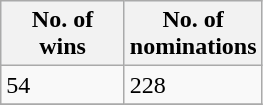<table class="wikitable">
<tr style="background:#ebf5ff;">
<th style="width:75px;">No. of wins</th>
<th style="width:75px;">No. of nominations</th>
</tr>
<tr>
<td>54</td>
<td>228</td>
</tr>
<tr>
</tr>
</table>
